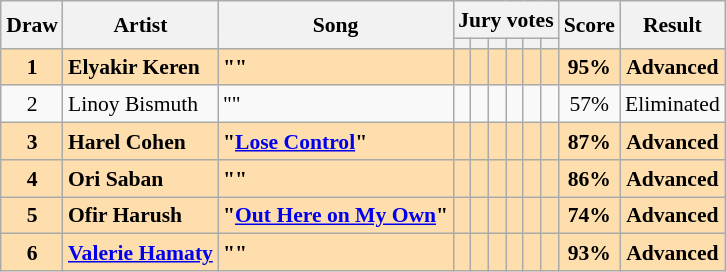<table class="sortable wikitable" style="margin: 1em auto 1em auto; text-align:center; font-size:90%; line-height:18px;">
<tr>
<th rowspan="2">Draw</th>
<th rowspan="2">Artist</th>
<th rowspan="2">Song</th>
<th colspan="6" class="unsortable">Jury votes</th>
<th rowspan="2">Score</th>
<th rowspan="2">Result</th>
</tr>
<tr>
<th class="unsortable"></th>
<th class="unsortable"></th>
<th class="unsortable"></th>
<th class="unsortable"></th>
<th class="unsortable"></th>
<th class="unsortable"></th>
</tr>
<tr style="font-weight:bold; background:navajowhite;">
<td>1</td>
<td align="left">Elyakir Keren</td>
<td align="left">""</td>
<td></td>
<td></td>
<td></td>
<td></td>
<td></td>
<td></td>
<td>95%</td>
<td>Advanced</td>
</tr>
<tr>
<td>2</td>
<td align="left">Linoy Bismuth</td>
<td align="left">""</td>
<td></td>
<td></td>
<td></td>
<td></td>
<td></td>
<td></td>
<td>57%</td>
<td>Eliminated</td>
</tr>
<tr style="font-weight:bold; background:navajowhite;">
<td>3</td>
<td align="left">Harel Cohen</td>
<td align="left">"<a href='#'>Lose Control</a>"</td>
<td></td>
<td></td>
<td></td>
<td></td>
<td></td>
<td></td>
<td>87%</td>
<td>Advanced</td>
</tr>
<tr style="font-weight:bold; background:navajowhite;">
<td>4</td>
<td align="left">Ori Saban</td>
<td align="left">""</td>
<td></td>
<td></td>
<td></td>
<td></td>
<td></td>
<td></td>
<td>86%</td>
<td>Advanced</td>
</tr>
<tr style="font-weight:bold; background:navajowhite;">
<td>5</td>
<td align="left">Ofir Harush</td>
<td align="left">"<a href='#'>Out Here on My Own</a>"</td>
<td></td>
<td></td>
<td></td>
<td></td>
<td></td>
<td></td>
<td>74%</td>
<td>Advanced</td>
</tr>
<tr style="font-weight:bold; background:navajowhite;">
<td>6</td>
<td align="left"><a href='#'>Valerie Hamaty</a></td>
<td align="left">""</td>
<td></td>
<td></td>
<td></td>
<td></td>
<td></td>
<td></td>
<td>93%</td>
<td>Advanced</td>
</tr>
</table>
